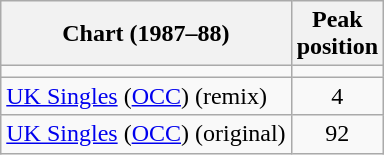<table class="wikitable sortable">
<tr>
<th>Chart (1987–88)</th>
<th>Peak<br>position</th>
</tr>
<tr>
<td></td>
</tr>
<tr>
<td><a href='#'>UK Singles</a> (<a href='#'>OCC</a>) (remix)</td>
<td style="text-align:center;">4</td>
</tr>
<tr>
<td><a href='#'>UK Singles</a> (<a href='#'>OCC</a>) (original)</td>
<td style="text-align:center;">92</td>
</tr>
</table>
